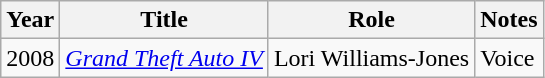<table class="wikitable sortable">
<tr>
<th>Year</th>
<th>Title</th>
<th>Role</th>
<th class="unsortable">Notes</th>
</tr>
<tr>
<td>2008</td>
<td><em><a href='#'>Grand Theft Auto IV</a></em></td>
<td>Lori Williams-Jones</td>
<td>Voice</td>
</tr>
</table>
